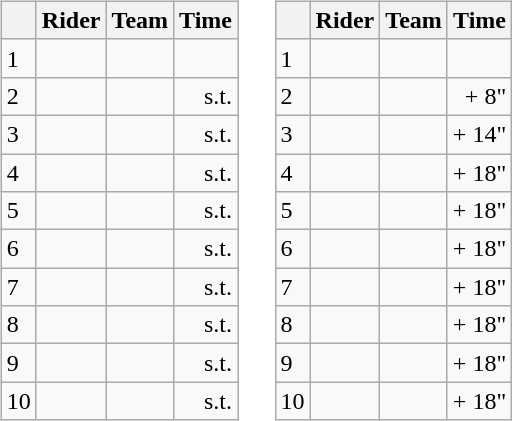<table>
<tr>
<td><br><table class="wikitable">
<tr>
<th></th>
<th>Rider</th>
<th>Team</th>
<th>Time</th>
</tr>
<tr>
<td>1</td>
<td></td>
<td></td>
<td align="right"></td>
</tr>
<tr>
<td>2</td>
<td> </td>
<td></td>
<td align="right">s.t.</td>
</tr>
<tr>
<td>3</td>
<td></td>
<td></td>
<td align="right">s.t.</td>
</tr>
<tr>
<td>4</td>
<td></td>
<td></td>
<td align="right">s.t.</td>
</tr>
<tr>
<td>5</td>
<td></td>
<td></td>
<td align="right">s.t.</td>
</tr>
<tr>
<td>6</td>
<td></td>
<td></td>
<td align="right">s.t.</td>
</tr>
<tr>
<td>7</td>
<td></td>
<td></td>
<td align="right">s.t.</td>
</tr>
<tr>
<td>8</td>
<td></td>
<td></td>
<td align="right">s.t.</td>
</tr>
<tr>
<td>9</td>
<td></td>
<td></td>
<td align="right">s.t.</td>
</tr>
<tr>
<td>10</td>
<td></td>
<td></td>
<td align="right">s.t.</td>
</tr>
</table>
</td>
<td></td>
<td><br><table class="wikitable">
<tr>
<th></th>
<th>Rider</th>
<th>Team</th>
<th>Time</th>
</tr>
<tr>
<td>1</td>
<td> </td>
<td></td>
<td align="right"></td>
</tr>
<tr>
<td>2</td>
<td></td>
<td></td>
<td align="right">+ 8"</td>
</tr>
<tr>
<td>3</td>
<td></td>
<td></td>
<td align="right">+ 14"</td>
</tr>
<tr>
<td>4</td>
<td></td>
<td></td>
<td align="right">+ 18"</td>
</tr>
<tr>
<td>5</td>
<td></td>
<td></td>
<td align="right">+ 18"</td>
</tr>
<tr>
<td>6</td>
<td></td>
<td></td>
<td align="right">+ 18"</td>
</tr>
<tr>
<td>7</td>
<td></td>
<td></td>
<td align="right">+ 18"</td>
</tr>
<tr>
<td>8</td>
<td></td>
<td></td>
<td align="right">+ 18"</td>
</tr>
<tr>
<td>9</td>
<td></td>
<td></td>
<td align="right">+ 18"</td>
</tr>
<tr>
<td>10</td>
<td></td>
<td></td>
<td align="right">+ 18"</td>
</tr>
</table>
</td>
</tr>
</table>
